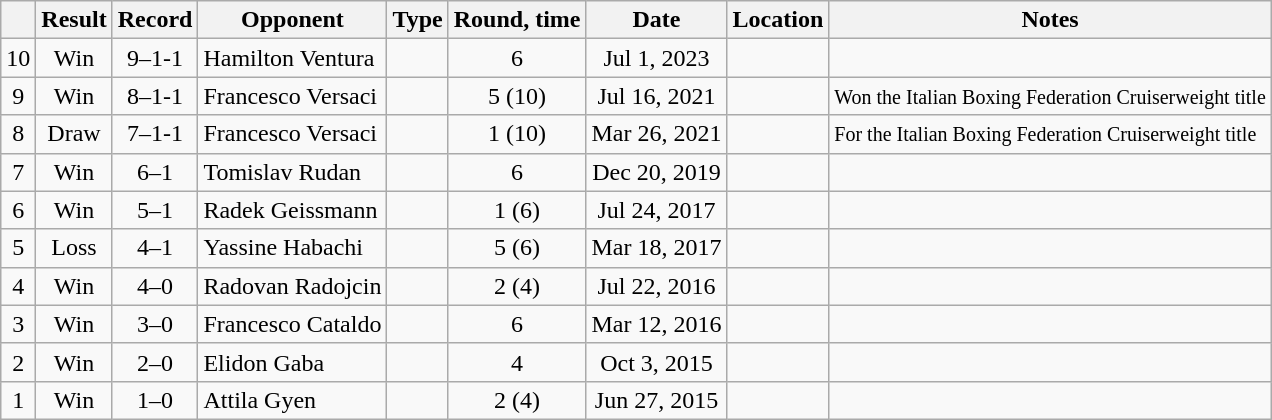<table class=wikitable style=text-align:center>
<tr>
<th></th>
<th>Result</th>
<th>Record</th>
<th>Opponent</th>
<th>Type</th>
<th>Round, time</th>
<th>Date</th>
<th>Location</th>
<th>Notes</th>
</tr>
<tr>
<td>10</td>
<td>Win</td>
<td>9–1-1</td>
<td align=left>Hamilton Ventura</td>
<td></td>
<td>6</td>
<td>Jul 1, 2023</td>
<td align=left></td>
<td align=left></td>
</tr>
<tr>
<td>9</td>
<td>Win</td>
<td>8–1-1</td>
<td align=left>Francesco Versaci</td>
<td></td>
<td>5 (10)</td>
<td>Jul 16, 2021</td>
<td align=left></td>
<td align=left><small>Won the Italian Boxing Federation Cruiserweight title</small></td>
</tr>
<tr>
<td>8</td>
<td>Draw</td>
<td>7–1-1</td>
<td align=left>Francesco Versaci</td>
<td></td>
<td>1 (10)</td>
<td>Mar 26, 2021</td>
<td align=left></td>
<td align=left><small>For the Italian Boxing Federation Cruiserweight title</small></td>
</tr>
<tr>
<td>7</td>
<td>Win</td>
<td>6–1</td>
<td align=left>Tomislav Rudan</td>
<td></td>
<td>6</td>
<td>Dec 20, 2019</td>
<td align=left></td>
<td align=left></td>
</tr>
<tr>
<td>6</td>
<td>Win</td>
<td>5–1</td>
<td align=left>Radek Geissmann</td>
<td></td>
<td>1 (6)</td>
<td>Jul 24, 2017</td>
<td align=left></td>
<td align=left></td>
</tr>
<tr>
<td>5</td>
<td>Loss</td>
<td>4–1</td>
<td align=left>Yassine Habachi</td>
<td></td>
<td>5 (6)</td>
<td>Mar 18, 2017</td>
<td align=left></td>
<td align=left></td>
</tr>
<tr>
<td>4</td>
<td>Win</td>
<td>4–0</td>
<td align=left>Radovan Radojcin</td>
<td></td>
<td>2 (4)</td>
<td>Jul 22, 2016</td>
<td align=left></td>
<td align=left></td>
</tr>
<tr>
<td>3</td>
<td>Win</td>
<td>3–0</td>
<td align=left>Francesco Cataldo</td>
<td></td>
<td>6</td>
<td>Mar 12, 2016</td>
<td align=left></td>
<td align=left></td>
</tr>
<tr>
<td>2</td>
<td>Win</td>
<td>2–0</td>
<td align=left>Elidon Gaba</td>
<td></td>
<td>4</td>
<td>Oct 3, 2015</td>
<td align=left></td>
<td align=left></td>
</tr>
<tr>
<td>1</td>
<td>Win</td>
<td>1–0</td>
<td align=left>Attila Gyen</td>
<td></td>
<td>2 (4)</td>
<td>Jun 27, 2015</td>
<td align=left></td>
<td align=left></td>
</tr>
</table>
